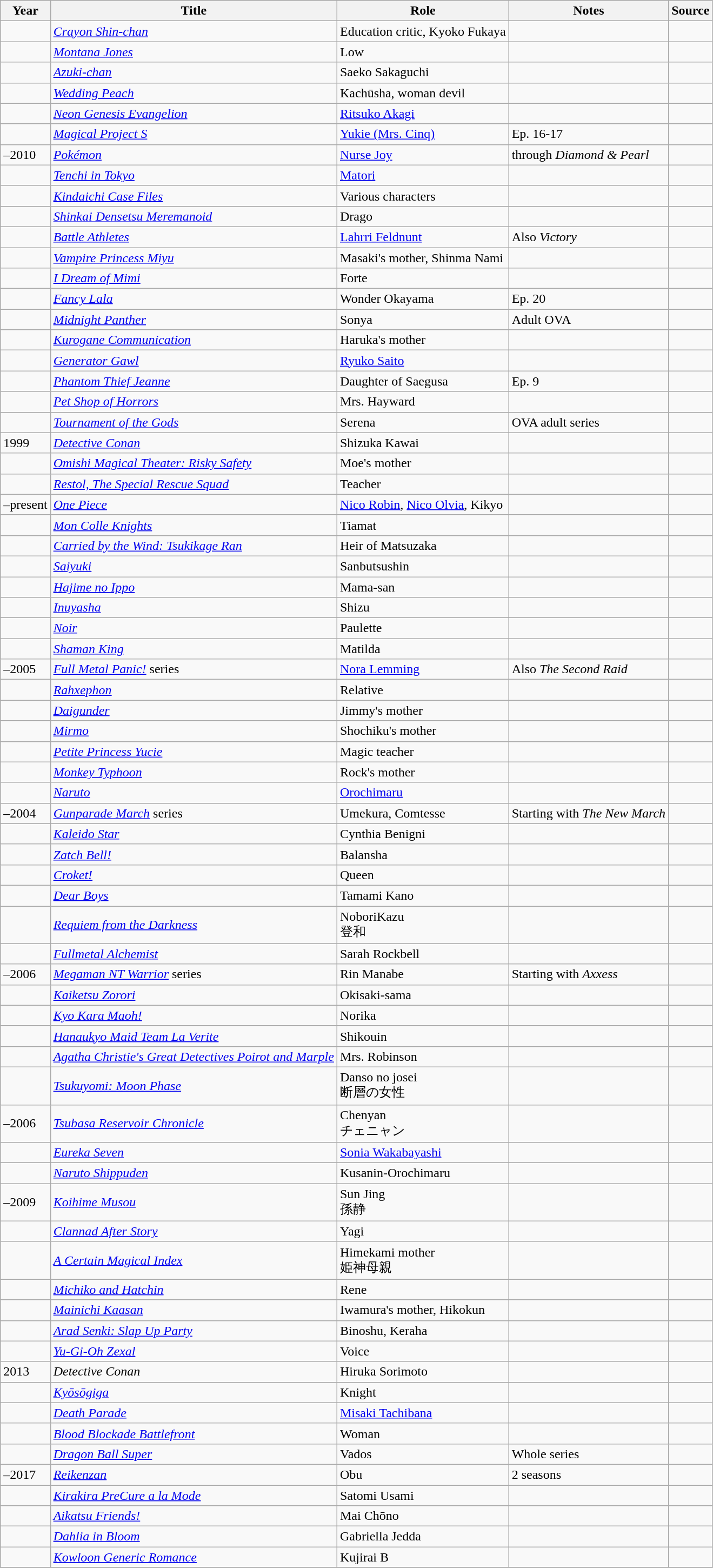<table class="wikitable sortable plainrowheaders">
<tr>
<th>Year</th>
<th>Title</th>
<th>Role</th>
<th class="unsortable">Notes</th>
<th class="unsortable">Source</th>
</tr>
<tr>
<td></td>
<td><em><a href='#'>Crayon Shin-chan</a></em></td>
<td>Education critic, Kyoko Fukaya</td>
<td></td>
<td></td>
</tr>
<tr>
<td></td>
<td><em><a href='#'>Montana Jones</a></em></td>
<td>Low</td>
<td></td>
<td></td>
</tr>
<tr>
<td></td>
<td><em><a href='#'>Azuki-chan</a></em></td>
<td>Saeko Sakaguchi</td>
<td></td>
<td></td>
</tr>
<tr>
<td></td>
<td><em><a href='#'>Wedding Peach</a></em></td>
<td>Kachūsha, woman devil</td>
<td></td>
<td></td>
</tr>
<tr>
<td></td>
<td><em><a href='#'>Neon Genesis Evangelion</a></em></td>
<td><a href='#'>Ritsuko Akagi</a></td>
<td></td>
<td></td>
</tr>
<tr>
<td></td>
<td><em><a href='#'>Magical Project S</a></em></td>
<td><a href='#'>Yukie (Mrs. Cinq)</a></td>
<td>Ep. 16-17</td>
<td></td>
</tr>
<tr>
<td>–2010</td>
<td><em><a href='#'>Pokémon</a></em></td>
<td><a href='#'>Nurse Joy</a></td>
<td>through <em>Diamond & Pearl</em></td>
<td></td>
</tr>
<tr>
<td></td>
<td><em><a href='#'>Tenchi in Tokyo</a></em></td>
<td><a href='#'>Matori</a></td>
<td></td>
<td></td>
</tr>
<tr>
<td></td>
<td><em><a href='#'>Kindaichi Case Files</a></em></td>
<td>Various characters</td>
<td></td>
<td></td>
</tr>
<tr>
<td></td>
<td><em><a href='#'>Shinkai Densetsu Meremanoid</a></em></td>
<td>Drago</td>
<td></td>
<td></td>
</tr>
<tr>
<td></td>
<td><em><a href='#'>Battle Athletes</a></em></td>
<td><a href='#'>Lahrri Feldnunt</a></td>
<td>Also <em>Victory</em></td>
<td></td>
</tr>
<tr>
<td></td>
<td><em><a href='#'>Vampire Princess Miyu</a></em></td>
<td>Masaki's mother, Shinma Nami</td>
<td></td>
<td></td>
</tr>
<tr>
<td></td>
<td><em><a href='#'>I Dream of Mimi</a></em></td>
<td>Forte</td>
<td></td>
<td></td>
</tr>
<tr>
<td></td>
<td><em><a href='#'>Fancy Lala</a></em></td>
<td>Wonder Okayama</td>
<td>Ep. 20</td>
<td></td>
</tr>
<tr>
<td></td>
<td><em><a href='#'>Midnight Panther</a></em></td>
<td>Sonya </td>
<td>Adult OVA</td>
<td></td>
</tr>
<tr>
<td></td>
<td><em><a href='#'>Kurogane Communication</a></em></td>
<td>Haruka's mother</td>
<td></td>
<td></td>
</tr>
<tr>
<td></td>
<td><em><a href='#'>Generator Gawl</a></em></td>
<td><a href='#'>Ryuko Saito</a></td>
<td></td>
<td></td>
</tr>
<tr>
<td></td>
<td><em><a href='#'>Phantom Thief Jeanne</a></em></td>
<td>Daughter of Saegusa</td>
<td>Ep. 9</td>
<td></td>
</tr>
<tr>
<td></td>
<td><em><a href='#'>Pet Shop of Horrors</a></em></td>
<td>Mrs. Hayward</td>
<td></td>
<td></td>
</tr>
<tr>
<td></td>
<td><em><a href='#'>Tournament of the Gods</a></em></td>
<td>Serena</td>
<td>OVA adult series</td>
<td></td>
</tr>
<tr>
<td>1999</td>
<td><em><a href='#'>Detective Conan</a></em></td>
<td>Shizuka Kawai</td>
<td></td>
<td></td>
</tr>
<tr>
<td></td>
<td><em><a href='#'>Omishi Magical Theater: Risky Safety</a></em></td>
<td>Moe's mother</td>
<td></td>
<td></td>
</tr>
<tr>
<td></td>
<td><em><a href='#'>Restol, The Special Rescue Squad</a></em></td>
<td>Teacher</td>
<td></td>
<td></td>
</tr>
<tr>
<td>–present</td>
<td><em><a href='#'>One Piece</a></em></td>
<td><a href='#'>Nico Robin</a>, <a href='#'>Nico Olvia</a>, Kikyo</td>
<td></td>
<td></td>
</tr>
<tr>
<td></td>
<td><em><a href='#'>Mon Colle Knights</a></em></td>
<td>Tiamat</td>
<td></td>
<td></td>
</tr>
<tr>
<td></td>
<td><em><a href='#'>Carried by the Wind: Tsukikage Ran</a></em></td>
<td>Heir of Matsuzaka</td>
<td></td>
<td></td>
</tr>
<tr>
<td></td>
<td><em><a href='#'>Saiyuki</a></em></td>
<td>Sanbutsushin</td>
<td></td>
<td></td>
</tr>
<tr>
<td></td>
<td><em><a href='#'>Hajime no Ippo</a></em></td>
<td>Mama-san</td>
<td></td>
<td></td>
</tr>
<tr>
<td></td>
<td><em><a href='#'>Inuyasha</a></em></td>
<td>Shizu</td>
<td></td>
<td></td>
</tr>
<tr>
<td></td>
<td><em><a href='#'>Noir</a></em></td>
<td>Paulette</td>
<td></td>
<td></td>
</tr>
<tr>
<td></td>
<td><em><a href='#'>Shaman King</a></em></td>
<td>Matilda</td>
<td></td>
<td></td>
</tr>
<tr>
<td>–2005</td>
<td><em><a href='#'>Full Metal Panic!</a></em> series</td>
<td><a href='#'>Nora Lemming</a></td>
<td>Also <em>The Second Raid</em></td>
<td></td>
</tr>
<tr>
<td></td>
<td><em><a href='#'>Rahxephon</a></em></td>
<td>Relative</td>
<td></td>
<td></td>
</tr>
<tr>
<td></td>
<td><em><a href='#'>Daigunder</a></em></td>
<td>Jimmy's mother</td>
<td></td>
<td></td>
</tr>
<tr>
<td></td>
<td><em><a href='#'>Mirmo</a></em></td>
<td>Shochiku's mother</td>
<td></td>
<td></td>
</tr>
<tr>
<td></td>
<td><em><a href='#'>Petite Princess Yucie</a></em></td>
<td>Magic teacher</td>
<td></td>
<td></td>
</tr>
<tr>
<td></td>
<td><em><a href='#'>Monkey Typhoon</a></em></td>
<td>Rock's mother</td>
<td></td>
<td></td>
</tr>
<tr>
<td></td>
<td><em><a href='#'>Naruto</a></em></td>
<td><a href='#'>Orochimaru</a></td>
<td></td>
<td></td>
</tr>
<tr>
<td>–2004</td>
<td><em><a href='#'>Gunparade March</a></em> series</td>
<td>Umekura, Comtesse</td>
<td>Starting with <em>The New March</em></td>
<td></td>
</tr>
<tr>
<td></td>
<td><em><a href='#'>Kaleido Star</a></em></td>
<td>Cynthia Benigni</td>
<td></td>
<td></td>
</tr>
<tr>
<td></td>
<td><em><a href='#'>Zatch Bell!</a></em></td>
<td>Balansha</td>
<td></td>
<td></td>
</tr>
<tr>
<td></td>
<td><em><a href='#'>Croket!</a></em></td>
<td>Queen</td>
<td></td>
<td></td>
</tr>
<tr>
<td></td>
<td><em><a href='#'>Dear Boys</a></em></td>
<td>Tamami Kano</td>
<td></td>
<td></td>
</tr>
<tr>
<td></td>
<td><em><a href='#'>Requiem from the Darkness</a></em></td>
<td>NoboriKazu<br>登和</td>
<td></td>
<td></td>
</tr>
<tr>
<td></td>
<td><em><a href='#'>Fullmetal Alchemist</a></em></td>
<td>Sarah Rockbell</td>
<td></td>
<td></td>
</tr>
<tr>
<td>–2006</td>
<td><em><a href='#'>Megaman NT Warrior</a></em> series</td>
<td>Rin Manabe</td>
<td>Starting with <em>Axxess</em></td>
<td></td>
</tr>
<tr>
<td></td>
<td><em><a href='#'>Kaiketsu Zorori</a></em></td>
<td>Okisaki-sama</td>
<td></td>
<td></td>
</tr>
<tr>
<td></td>
<td><em><a href='#'>Kyo Kara Maoh!</a></em></td>
<td>Norika</td>
<td></td>
<td></td>
</tr>
<tr>
<td></td>
<td><em><a href='#'>Hanaukyo Maid Team La Verite</a></em></td>
<td>Shikouin</td>
<td></td>
<td></td>
</tr>
<tr>
<td></td>
<td><em><a href='#'>Agatha Christie's Great Detectives Poirot and Marple</a></em></td>
<td>Mrs. Robinson</td>
<td></td>
<td></td>
</tr>
<tr>
<td></td>
<td><em><a href='#'>Tsukuyomi: Moon Phase</a></em></td>
<td>Danso no josei<br>断層の女性</td>
<td></td>
<td></td>
</tr>
<tr>
<td>–2006</td>
<td><em><a href='#'>Tsubasa Reservoir Chronicle</a></em></td>
<td>Chenyan<br>チェニャン</td>
<td></td>
<td></td>
</tr>
<tr>
<td></td>
<td><em><a href='#'>Eureka Seven</a></em></td>
<td><a href='#'>Sonia Wakabayashi</a></td>
<td></td>
<td></td>
</tr>
<tr>
<td></td>
<td><em><a href='#'>Naruto Shippuden</a></em></td>
<td>Kusanin-Orochimaru</td>
<td></td>
<td></td>
</tr>
<tr>
<td>–2009</td>
<td><em><a href='#'>Koihime Musou</a></em></td>
<td>Sun Jing<br>孫静</td>
<td></td>
<td></td>
</tr>
<tr>
<td></td>
<td><em><a href='#'>Clannad After Story</a></em></td>
<td>Yagi</td>
<td></td>
<td></td>
</tr>
<tr>
<td></td>
<td><em><a href='#'>A Certain Magical Index</a></em></td>
<td>Himekami mother<br>姫神母親</td>
<td></td>
<td></td>
</tr>
<tr>
<td></td>
<td><em><a href='#'>Michiko and Hatchin</a></em></td>
<td>Rene</td>
<td></td>
<td></td>
</tr>
<tr>
<td></td>
<td><em><a href='#'>Mainichi Kaasan</a></em></td>
<td>Iwamura's mother, Hikokun</td>
<td></td>
<td></td>
</tr>
<tr>
<td></td>
<td><em><a href='#'>Arad Senki: Slap Up Party</a></em></td>
<td>Binoshu, Keraha</td>
<td></td>
<td></td>
</tr>
<tr>
<td></td>
<td><em><a href='#'>Yu-Gi-Oh Zexal</a></em></td>
<td>Voice</td>
<td></td>
<td></td>
</tr>
<tr>
<td>2013</td>
<td><em>Detective Conan</em></td>
<td>Hiruka Sorimoto</td>
<td></td>
<td></td>
</tr>
<tr>
<td></td>
<td><em><a href='#'>Kyōsōgiga</a></em></td>
<td>Knight</td>
<td></td>
<td></td>
</tr>
<tr>
<td></td>
<td><em><a href='#'>Death Parade</a></em></td>
<td><a href='#'>Misaki Tachibana</a></td>
<td></td>
<td></td>
</tr>
<tr>
<td></td>
<td><em><a href='#'>Blood Blockade Battlefront</a></em></td>
<td>Woman</td>
<td></td>
<td></td>
</tr>
<tr>
<td></td>
<td><em><a href='#'>Dragon Ball Super</a></em></td>
<td>Vados</td>
<td>Whole series</td>
<td></td>
</tr>
<tr>
<td>–2017</td>
<td><em><a href='#'>Reikenzan</a></em></td>
<td>Obu</td>
<td>2 seasons</td>
<td></td>
</tr>
<tr>
<td></td>
<td><em><a href='#'>Kirakira PreCure a la Mode</a></em></td>
<td>Satomi Usami</td>
<td></td>
<td></td>
</tr>
<tr>
<td></td>
<td><em><a href='#'>Aikatsu Friends!</a></em></td>
<td>Mai Chōno</td>
<td></td>
<td></td>
</tr>
<tr>
<td></td>
<td><em><a href='#'>Dahlia in Bloom</a></em></td>
<td>Gabriella Jedda</td>
<td></td>
<td></td>
</tr>
<tr>
<td></td>
<td><em><a href='#'>Kowloon Generic Romance</a></em></td>
<td>Kujirai B</td>
<td></td>
<td></td>
</tr>
<tr>
</tr>
</table>
